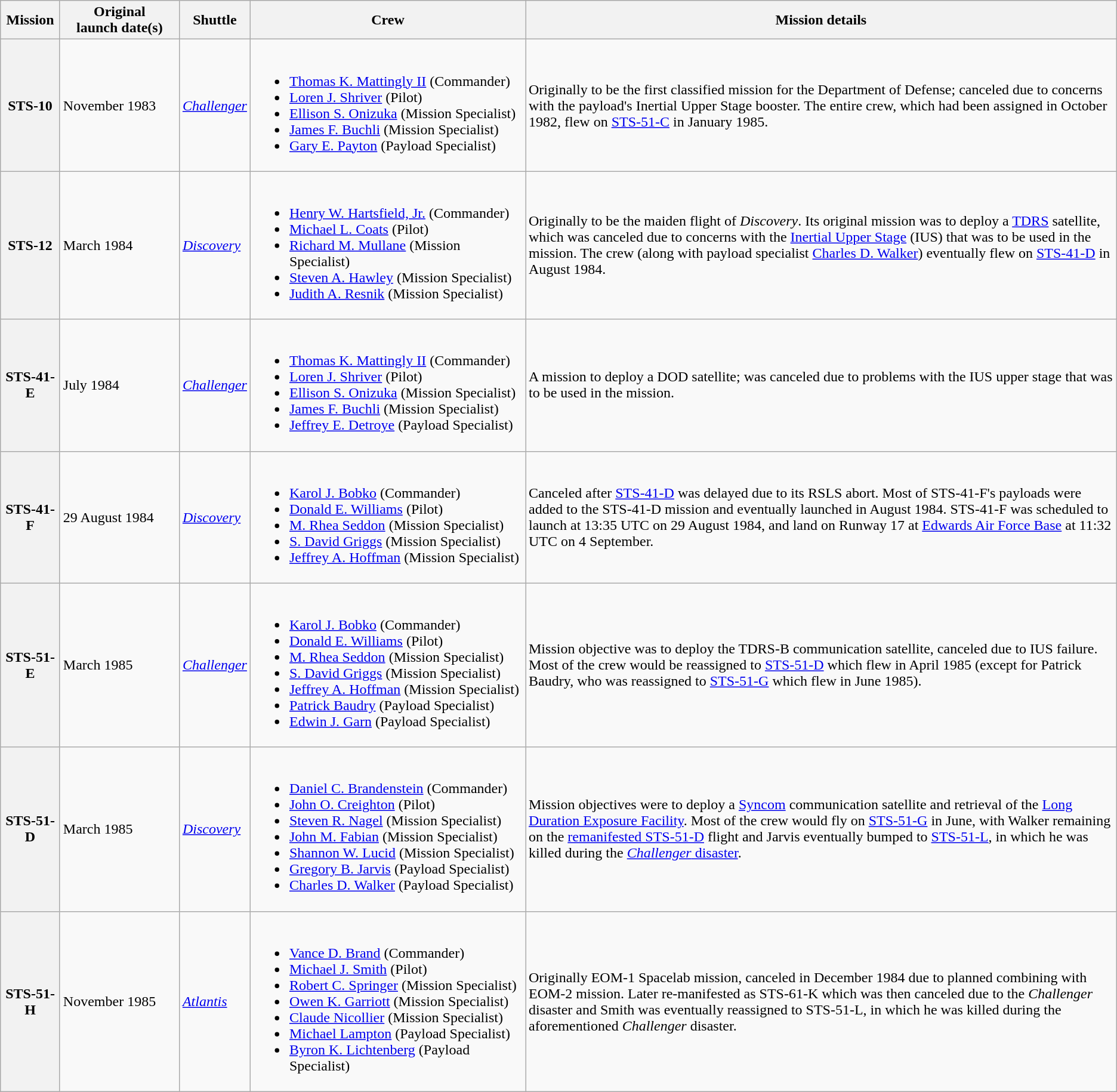<table class="sortable wikitable sticky-header">
<tr>
<th scope="col" width="59">Mission</th>
<th scope="col" width="126">Original<br>launch date(s)</th>
<th scope="col">Shuttle</th>
<th scope="col" width="300">Crew</th>
<th scope="col" class="unsortable">Mission details</th>
</tr>
<tr>
<th scope="row">STS-10</th>
<td>November 1983</td>
<td><em><a href='#'>Challenger</a></em></td>
<td><br><ul><li><a href='#'>Thomas K. Mattingly II</a> (Commander)</li><li><a href='#'>Loren J. Shriver</a> (Pilot)</li><li><a href='#'>Ellison S. Onizuka</a> (Mission Specialist)</li><li><a href='#'>James F. Buchli</a> (Mission Specialist)</li><li><a href='#'>Gary E. Payton</a> (Payload Specialist)</li></ul></td>
<td>Originally to be the first classified mission for the Department of Defense; canceled due to concerns with the payload's Inertial Upper Stage booster.  The entire crew, which had been assigned in October 1982, flew on <a href='#'>STS-51-C</a> in January 1985.</td>
</tr>
<tr>
<th scope="row">STS-12</th>
<td>March 1984</td>
<td><em><a href='#'>Discovery</a></em></td>
<td><br><ul><li><a href='#'>Henry W. Hartsfield, Jr.</a> (Commander)</li><li><a href='#'>Michael L. Coats</a> (Pilot)</li><li><a href='#'>Richard M. Mullane</a> (Mission Specialist)</li><li><a href='#'>Steven A. Hawley</a> (Mission Specialist)</li><li><a href='#'>Judith A. Resnik</a> (Mission Specialist)</li></ul></td>
<td>Originally to be the maiden flight of <em>Discovery</em>. Its original mission was to deploy a <a href='#'>TDRS</a> satellite, which was canceled due to concerns with the <a href='#'>Inertial Upper Stage</a> (IUS) that was to be used in the mission. The crew (along with payload specialist <a href='#'>Charles D. Walker</a>) eventually flew on <a href='#'>STS-41-D</a> in August 1984.</td>
</tr>
<tr>
<th scope="row">STS-41-E</th>
<td>July 1984</td>
<td><em><a href='#'>Challenger</a></em></td>
<td><br><ul><li><a href='#'>Thomas K. Mattingly II</a> (Commander)</li><li><a href='#'>Loren J. Shriver</a> (Pilot)</li><li><a href='#'>Ellison S. Onizuka</a> (Mission Specialist)</li><li><a href='#'>James F. Buchli</a> (Mission Specialist)</li><li><a href='#'>Jeffrey E. Detroye</a> (Payload Specialist)</li></ul></td>
<td>A mission to deploy a DOD satellite; was canceled due to problems with the IUS upper stage that was to be used in the mission.</td>
</tr>
<tr>
<th scope="row">STS-41-F</th>
<td>29 August 1984</td>
<td><em><a href='#'>Discovery</a></em></td>
<td><br><ul><li><a href='#'>Karol J. Bobko</a> (Commander)</li><li><a href='#'>Donald E. Williams</a> (Pilot)</li><li><a href='#'>M. Rhea Seddon</a> (Mission Specialist)</li><li><a href='#'>S. David Griggs</a> (Mission Specialist)</li><li><a href='#'>Jeffrey A. Hoffman</a> (Mission Specialist)</li></ul></td>
<td>Canceled after <a href='#'>STS-41-D</a> was delayed due to its RSLS abort. Most of STS-41-F's payloads were added to the STS-41-D mission and eventually launched in August 1984. STS-41-F was scheduled to launch at 13:35 UTC on 29 August 1984, and land on Runway 17 at <a href='#'>Edwards Air Force Base</a> at 11:32 UTC on 4 September.</td>
</tr>
<tr>
<th scope="row">STS-51-E</th>
<td>March 1985</td>
<td><em><a href='#'>Challenger</a></em></td>
<td><br><ul><li><a href='#'>Karol J. Bobko</a> (Commander)</li><li><a href='#'>Donald E. Williams</a> (Pilot)</li><li><a href='#'>M. Rhea Seddon</a> (Mission Specialist)</li><li><a href='#'>S. David Griggs</a> (Mission Specialist)</li><li><a href='#'>Jeffrey A. Hoffman</a> (Mission Specialist)</li><li><a href='#'>Patrick Baudry</a> (Payload Specialist)</li><li><a href='#'>Edwin J. Garn</a> (Payload Specialist)</li></ul></td>
<td>Mission objective was to deploy the TDRS-B communication satellite, canceled due to IUS failure. Most of the crew would be reassigned to <a href='#'>STS-51-D</a> which flew in April 1985 (except for Patrick Baudry, who was reassigned to <a href='#'>STS-51-G</a> which flew in June 1985).</td>
</tr>
<tr>
<th scope="row">STS-51-D</th>
<td>March 1985</td>
<td><em><a href='#'>Discovery</a></em></td>
<td><br><ul><li><a href='#'>Daniel C. Brandenstein</a> (Commander)</li><li><a href='#'>John O. Creighton</a> (Pilot)</li><li><a href='#'>Steven R. Nagel</a> (Mission Specialist)</li><li><a href='#'>John M. Fabian</a> (Mission Specialist)</li><li><a href='#'>Shannon W. Lucid</a> (Mission Specialist)</li><li><a href='#'>Gregory B. Jarvis</a> (Payload Specialist)</li><li><a href='#'>Charles D. Walker</a> (Payload Specialist)</li></ul></td>
<td>Mission objectives were to deploy a <a href='#'>Syncom</a> communication satellite and retrieval of the <a href='#'>Long Duration Exposure Facility</a>. Most of the crew would fly on <a href='#'>STS-51-G</a> in June, with Walker remaining on the <a href='#'>remanifested STS-51-D</a> flight and Jarvis eventually bumped to <a href='#'>STS-51-L</a>, in which he was killed during the <a href='#'><em>Challenger</em> disaster</a>.</td>
</tr>
<tr>
<th scope="row">STS-51-H</th>
<td>November 1985</td>
<td><em><a href='#'>Atlantis</a></em></td>
<td><br><ul><li><a href='#'>Vance D. Brand</a> (Commander)</li><li><a href='#'>Michael J. Smith</a> (Pilot)</li><li><a href='#'>Robert C. Springer</a> (Mission Specialist)</li><li><a href='#'>Owen K. Garriott</a> (Mission Specialist)</li><li><a href='#'>Claude Nicollier</a> (Mission Specialist)</li><li><a href='#'>Michael Lampton</a> (Payload Specialist)</li><li><a href='#'>Byron K. Lichtenberg</a> (Payload Specialist)</li></ul></td>
<td>Originally EOM-1 Spacelab mission, canceled in December 1984 due to planned combining with EOM-2 mission. Later re-manifested as STS-61-K which was then canceled due to the <em>Challenger</em> disaster and Smith was eventually reassigned to STS-51-L, in which he was killed during the aforementioned <em>Challenger</em> disaster.</td>
</tr>
</table>
